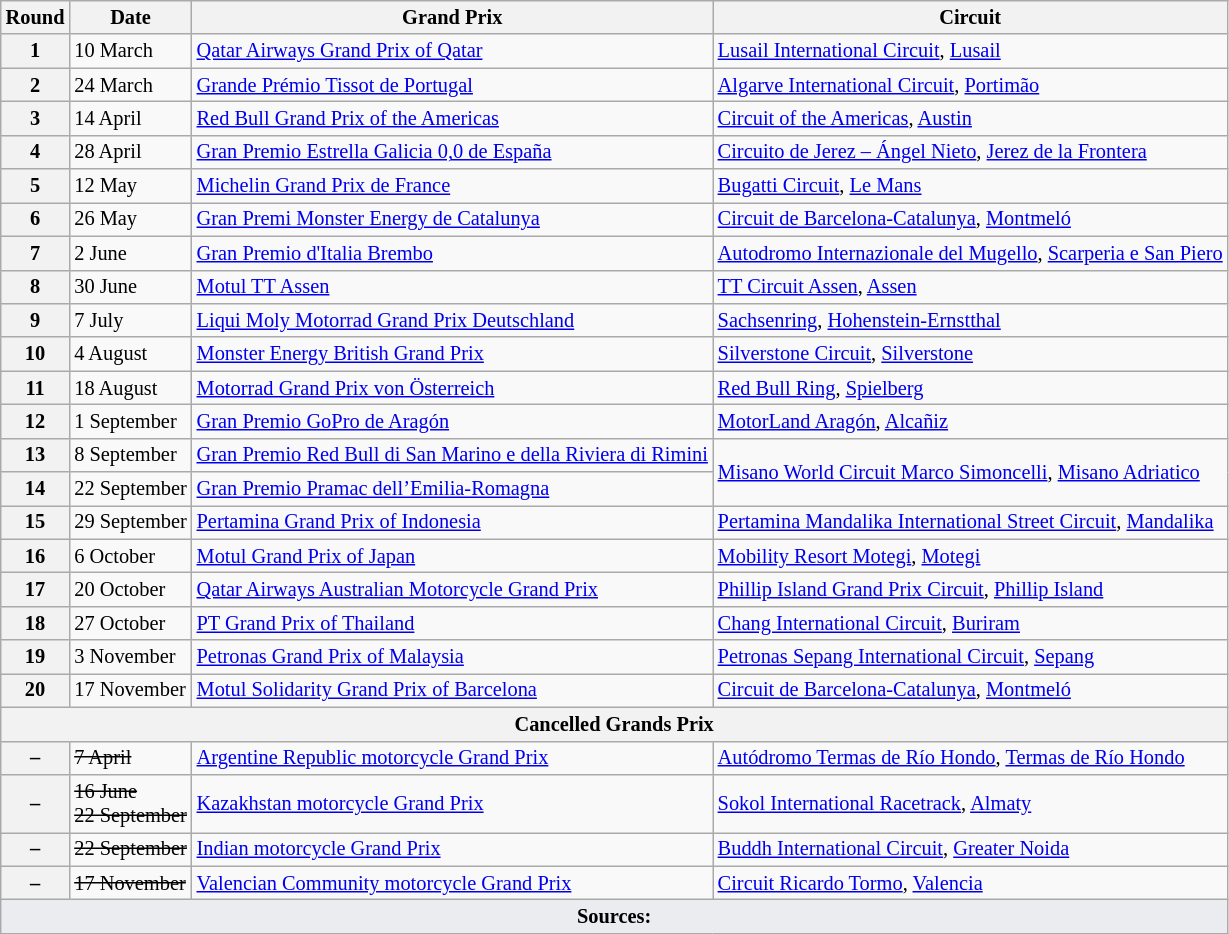<table class="wikitable" style="font-size: 85%;">
<tr>
<th>Round</th>
<th>Date</th>
<th>Grand Prix</th>
<th>Circuit</th>
</tr>
<tr>
<th>1</th>
<td>10 March</td>
<td> <a href='#'>Qatar Airways Grand Prix of Qatar</a></td>
<td><a href='#'>Lusail International Circuit</a>, <a href='#'>Lusail</a></td>
</tr>
<tr>
<th>2</th>
<td>24 March</td>
<td> <a href='#'>Grande Prémio Tissot de Portugal</a></td>
<td><a href='#'>Algarve International Circuit</a>, <a href='#'>Portimão</a></td>
</tr>
<tr>
<th>3</th>
<td>14 April</td>
<td> <a href='#'>Red Bull Grand Prix of the Americas</a></td>
<td><a href='#'>Circuit of the Americas</a>, <a href='#'>Austin</a></td>
</tr>
<tr>
<th>4</th>
<td>28 April</td>
<td> <a href='#'>Gran Premio Estrella Galicia 0,0 de España</a></td>
<td><a href='#'>Circuito de Jerez – Ángel Nieto</a>, <a href='#'>Jerez de la Frontera</a></td>
</tr>
<tr>
<th>5</th>
<td>12 May</td>
<td> <a href='#'>Michelin Grand Prix de France</a></td>
<td><a href='#'>Bugatti Circuit</a>, <a href='#'>Le Mans</a></td>
</tr>
<tr>
<th>6</th>
<td>26 May</td>
<td> <a href='#'>Gran Premi Monster Energy de Catalunya</a></td>
<td><a href='#'>Circuit de Barcelona-Catalunya</a>, <a href='#'>Montmeló</a></td>
</tr>
<tr>
<th>7</th>
<td>2 June</td>
<td> <a href='#'>Gran Premio d'Italia Brembo</a></td>
<td nowrap=""><a href='#'>Autodromo Internazionale del Mugello</a>, <a href='#'>Scarperia e San Piero</a></td>
</tr>
<tr>
<th>8</th>
<td>30 June</td>
<td> <a href='#'>Motul TT Assen</a></td>
<td><a href='#'>TT Circuit Assen</a>, <a href='#'>Assen</a></td>
</tr>
<tr>
<th>9</th>
<td>7 July</td>
<td> <a href='#'>Liqui Moly Motorrad Grand Prix Deutschland</a></td>
<td><a href='#'>Sachsenring</a>, <a href='#'>Hohenstein-Ernstthal</a></td>
</tr>
<tr>
<th>10</th>
<td>4 August</td>
<td> <a href='#'>Monster Energy British Grand Prix</a></td>
<td><a href='#'>Silverstone Circuit</a>, <a href='#'>Silverstone</a></td>
</tr>
<tr>
<th>11</th>
<td>18 August</td>
<td> <a href='#'>Motorrad Grand Prix von Österreich</a></td>
<td><a href='#'>Red Bull Ring</a>, <a href='#'>Spielberg</a></td>
</tr>
<tr>
<th>12</th>
<td>1 September</td>
<td> <a href='#'>Gran Premio GoPro de Aragón</a></td>
<td><a href='#'>MotorLand Aragón</a>, <a href='#'>Alcañiz</a></td>
</tr>
<tr>
<th>13</th>
<td>8 September</td>
<td nowrap=""> <a href='#'>Gran Premio Red Bull di San Marino e della Riviera di Rimini</a></td>
<td rowspan="2"><a href='#'>Misano World Circuit Marco Simoncelli</a>, <a href='#'>Misano Adriatico</a></td>
</tr>
<tr>
<th>14</th>
<td>22 September</td>
<td> <a href='#'>Gran Premio Pramac dell’Emilia-Romagna</a></td>
</tr>
<tr>
<th>15</th>
<td nowrap="">29 September</td>
<td> <a href='#'>Pertamina Grand Prix of Indonesia</a></td>
<td><a href='#'>Pertamina Mandalika International Street Circuit</a>, <a href='#'>Mandalika</a></td>
</tr>
<tr>
<th>16</th>
<td>6 October</td>
<td> <a href='#'>Motul Grand Prix of Japan</a></td>
<td><a href='#'>Mobility Resort Motegi</a>, <a href='#'>Motegi</a></td>
</tr>
<tr>
<th>17</th>
<td>20 October</td>
<td> <a href='#'>Qatar Airways Australian Motorcycle Grand Prix</a></td>
<td><a href='#'>Phillip Island Grand Prix Circuit</a>, <a href='#'>Phillip Island</a></td>
</tr>
<tr>
<th>18</th>
<td>27 October</td>
<td> <a href='#'>PT Grand Prix of Thailand</a></td>
<td><a href='#'>Chang International Circuit</a>, <a href='#'>Buriram</a></td>
</tr>
<tr>
<th>19</th>
<td>3 November</td>
<td> <a href='#'>Petronas Grand Prix of Malaysia</a></td>
<td><a href='#'>Petronas Sepang International Circuit</a>, <a href='#'>Sepang</a></td>
</tr>
<tr>
<th>20</th>
<td>17 November</td>
<td> <a href='#'>Motul Solidarity Grand Prix of Barcelona</a></td>
<td><a href='#'>Circuit de Barcelona-Catalunya</a>, <a href='#'>Montmeló</a></td>
</tr>
<tr>
<th colspan="4">Cancelled Grands Prix</th>
</tr>
<tr>
<th>–</th>
<td><s>7 April</s></td>
<td> <a href='#'>Argentine Republic motorcycle Grand Prix</a></td>
<td><a href='#'>Autódromo Termas de Río Hondo</a>, <a href='#'>Termas de Río Hondo</a></td>
</tr>
<tr>
<th>–</th>
<td><s>16 June</s><br><s>22 September</s></td>
<td> <a href='#'>Kazakhstan motorcycle Grand Prix</a></td>
<td><a href='#'>Sokol International Racetrack</a>, <a href='#'>Almaty</a></td>
</tr>
<tr>
<th>–</th>
<td><s>22 September</s></td>
<td> <a href='#'>Indian motorcycle Grand Prix</a></td>
<td><a href='#'>Buddh International Circuit</a>, <a href='#'>Greater Noida</a></td>
</tr>
<tr>
<th>–</th>
<td><s>17 November</s></td>
<td> <a href='#'>Valencian Community motorcycle Grand Prix</a></td>
<td><a href='#'>Circuit Ricardo Tormo</a>, <a href='#'>Valencia</a></td>
</tr>
<tr class="sortbottom">
<td colspan="4" align="bottom" style="background-color:#EAECF0; text-align:center"><strong>Sources:</strong></td>
</tr>
</table>
